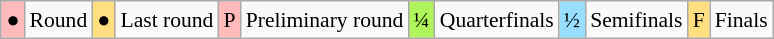<table class="wikitable" style="margin:0.5em auto; font-size:90%; line-height:1.25em; text-align:center;">
<tr>
<td bgcolor="#FFBBBB" align=center>●</td>
<td>Round</td>
<td bgcolor="#FFDF80" align=center>●</td>
<td>Last round</td>
<td bgcolor="#FFBBBB" align=center>P</td>
<td>Preliminary round</td>
<td bgcolor="#AFF55B" align=center>¼</td>
<td>Quarterfinals</td>
<td bgcolor="#97DEFF" align=center>½</td>
<td>Semifinals</td>
<td bgcolor="#FFDF80" align=center>F</td>
<td>Finals</td>
</tr>
</table>
